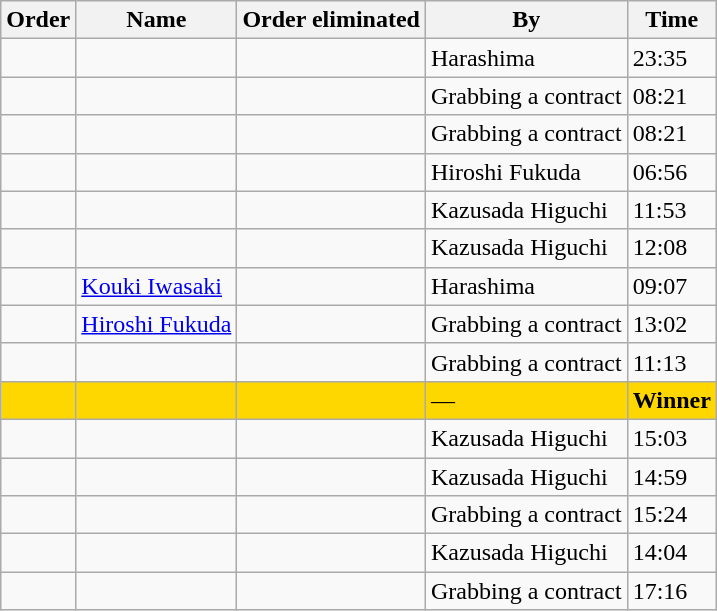<table class="wikitable sortable">
<tr>
<th>Order</th>
<th>Name</th>
<th>Order eliminated</th>
<th>By</th>
<th>Time</th>
</tr>
<tr>
<td></td>
<td></td>
<td></td>
<td>Harashima</td>
<td>23:35</td>
</tr>
<tr>
<td></td>
<td></td>
<td></td>
<td>Grabbing a contract</td>
<td>08:21</td>
</tr>
<tr>
<td></td>
<td></td>
<td></td>
<td>Grabbing a contract</td>
<td>08:21</td>
</tr>
<tr>
<td></td>
<td></td>
<td></td>
<td>Hiroshi Fukuda</td>
<td>06:56</td>
</tr>
<tr>
<td></td>
<td></td>
<td></td>
<td>Kazusada Higuchi</td>
<td>11:53</td>
</tr>
<tr>
<td></td>
<td></td>
<td></td>
<td>Kazusada Higuchi</td>
<td>12:08</td>
</tr>
<tr>
<td></td>
<td><a href='#'>Kouki Iwasaki</a></td>
<td></td>
<td>Harashima</td>
<td>09:07</td>
</tr>
<tr>
<td></td>
<td><a href='#'>Hiroshi Fukuda</a></td>
<td></td>
<td>Grabbing a contract</td>
<td>13:02</td>
</tr>
<tr>
<td></td>
<td></td>
<td></td>
<td>Grabbing a contract</td>
<td>11:13</td>
</tr>
<tr style="background:gold">
<td><strong></strong></td>
<td><strong></strong></td>
<td></td>
<td>—</td>
<td><strong>Winner</strong></td>
</tr>
<tr>
<td></td>
<td></td>
<td></td>
<td>Kazusada Higuchi</td>
<td>15:03</td>
</tr>
<tr>
<td></td>
<td></td>
<td></td>
<td>Kazusada Higuchi</td>
<td>14:59</td>
</tr>
<tr>
<td></td>
<td></td>
<td></td>
<td>Grabbing a contract</td>
<td>15:24</td>
</tr>
<tr>
<td></td>
<td></td>
<td></td>
<td>Kazusada Higuchi</td>
<td>14:04</td>
</tr>
<tr>
<td></td>
<td></td>
<td></td>
<td>Grabbing a contract</td>
<td>17:16</td>
</tr>
</table>
